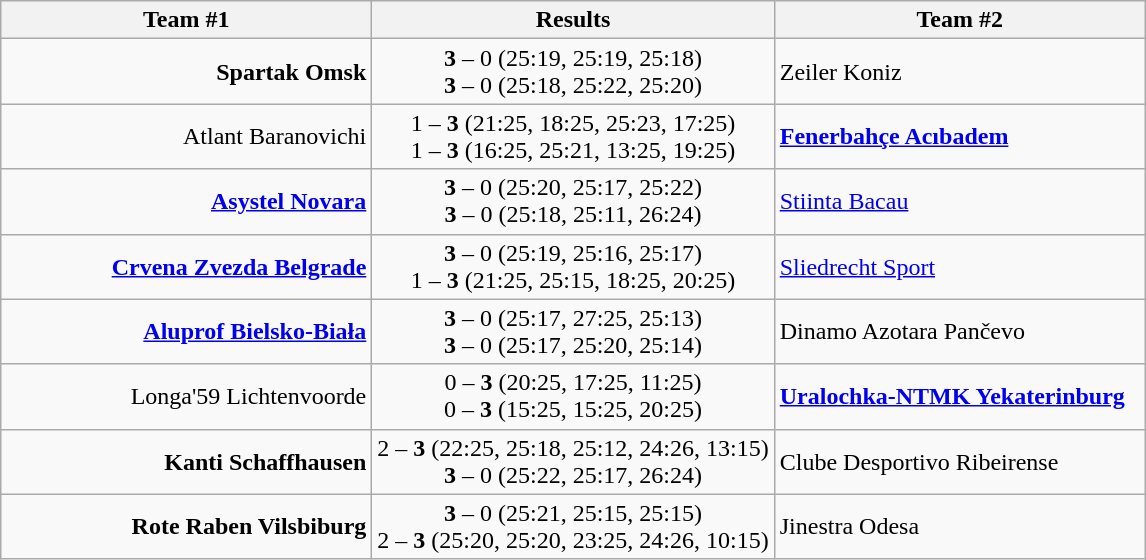<table class="wikitable" style="border-collapse: collapse;">
<tr>
<th align="right" width="240">Team #1</th>
<th>  Results  </th>
<th align="left" width="240">Team #2</th>
</tr>
<tr>
<td align="right"><strong>Spartak Omsk</strong>  </td>
<td align="center"><strong>3</strong> – 0 (25:19, 25:19, 25:18) <br><strong> 3</strong> – 0 (25:18, 25:22, 25:20)</td>
<td>   Zeiler Koniz</td>
</tr>
<tr>
<td align="right">Atlant Baranovichi   </td>
<td align="center">1 – <strong>3</strong> (21:25, 18:25, 25:23, 17:25) <br>1 – <strong>3</strong> (16:25, 25:21, 13:25, 19:25)</td>
<td>  <strong><a href='#'>Fenerbahçe Acıbadem</a></strong></td>
</tr>
<tr>
<td align="right"><strong><a href='#'>Asystel Novara</a></strong>  </td>
<td align="center"><strong>3</strong> – 0 (25:20, 25:17, 25:22) <br>   <strong>3</strong> – 0 (25:18, 25:11, 26:24)</td>
<td>  <a href='#'>Stiinta Bacau</a></td>
</tr>
<tr>
<td align="right"><strong><a href='#'>Crvena Zvezda Belgrade</a></strong> </td>
<td align="center"><strong>3</strong> – 0 (25:19, 25:16, 25:17) <br>   1 – <strong>3</strong> (21:25, 25:15, 18:25, 20:25)</td>
<td>   <a href='#'>Sliedrecht Sport</a></td>
</tr>
<tr>
<td align="right"><strong><a href='#'>Aluprof Bielsko-Biała</a></strong>  </td>
<td align="center"><strong>3</strong> – 0 (25:17, 27:25, 25:13) <br> <strong>3</strong> – 0 (25:17, 25:20, 25:14)</td>
<td> Dinamo Azotara Pančevo</td>
</tr>
<tr>
<td align="right">Longa'59 Lichtenvoorde   </td>
<td align="center">0 – <strong>3</strong> (20:25, 17:25, 11:25) <br>   0 – <strong>3</strong> (15:25, 15:25, 20:25)</td>
<td>  <strong><a href='#'>Uralochka-NTMK Yekaterinburg</a></strong></td>
</tr>
<tr>
<td align="right"><strong>Kanti Schaffhausen</strong>  </td>
<td align="center">2 – <strong>3</strong> (22:25, 25:18, 25:12, 24:26, 13:15) <br> <strong>3</strong> – 0 (25:22, 25:17, 26:24)</td>
<td> Clube Desportivo Ribeirense</td>
</tr>
<tr>
<td align="right"><strong>Rote Raben Vilsbiburg</strong>  </td>
<td align="center"><strong>3</strong> – 0 (25:21, 25:15, 25:15) <br> 2 – <strong>3</strong> (25:20, 25:20, 23:25, 24:26, 10:15)</td>
<td> Jinestra Odesa</td>
</tr>
</table>
